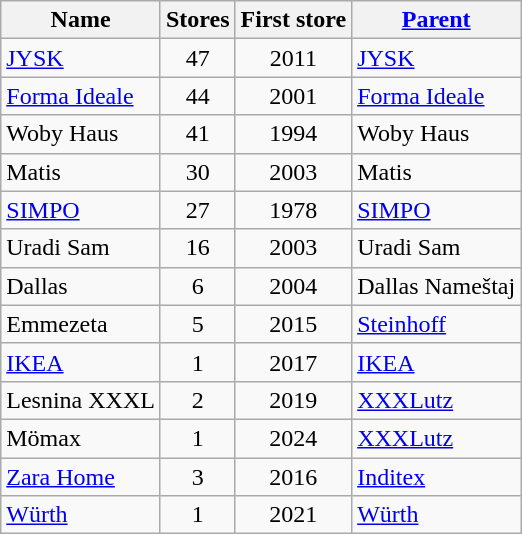<table class="wikitable sortable">
<tr>
<th>Name</th>
<th>Stores</th>
<th>First store</th>
<th><a href='#'>Parent</a></th>
</tr>
<tr>
<td><a href='#'>JYSK</a></td>
<td style="text-align:center;">47</td>
<td style="text-align:center;">2011</td>
<td><a href='#'>JYSK</a></td>
</tr>
<tr>
<td><a href='#'>Forma Ideale</a></td>
<td style="text-align:center;">44</td>
<td style="text-align:center;">2001</td>
<td><a href='#'>Forma Ideale</a></td>
</tr>
<tr>
<td>Woby Haus</td>
<td style="text-align:center;">41</td>
<td style="text-align:center;">1994</td>
<td>Woby Haus</td>
</tr>
<tr>
<td>Matis</td>
<td style="text-align:center;">30</td>
<td style="text-align:center;">2003</td>
<td>Matis</td>
</tr>
<tr>
<td><a href='#'>SIMPO</a></td>
<td style="text-align:center;">27</td>
<td style="text-align:center;">1978</td>
<td><a href='#'>SIMPO</a></td>
</tr>
<tr>
<td>Uradi Sam</td>
<td style="text-align:center;">16</td>
<td style="text-align:center;">2003</td>
<td>Uradi Sam</td>
</tr>
<tr>
<td>Dallas</td>
<td style="text-align:center;">6</td>
<td style="text-align:center;">2004</td>
<td>Dallas Nameštaj</td>
</tr>
<tr>
<td>Emmezeta</td>
<td style="text-align:center;">5</td>
<td style="text-align:center;">2015</td>
<td><a href='#'>Steinhoff</a></td>
</tr>
<tr>
<td><a href='#'>IKEA</a></td>
<td style="text-align:center;">1</td>
<td style="text-align:center;">2017</td>
<td><a href='#'>IKEA</a></td>
</tr>
<tr>
<td>Lesnina XXXL</td>
<td style="text-align:center;">2</td>
<td style="text-align:center;">2019</td>
<td><a href='#'>XXXLutz</a></td>
</tr>
<tr>
<td>Mömax</td>
<td style="text-align:center;">1</td>
<td style="text-align:center;">2024</td>
<td><a href='#'>XXXLutz</a></td>
</tr>
<tr>
<td><a href='#'>Zara Home</a></td>
<td style="text-align:center;">3</td>
<td style="text-align:center;">2016</td>
<td><a href='#'>Inditex</a></td>
</tr>
<tr>
<td><a href='#'>Würth</a></td>
<td style="text-align:center;">1</td>
<td style="text-align:center;">2021</td>
<td><a href='#'>Würth</a></td>
</tr>
</table>
